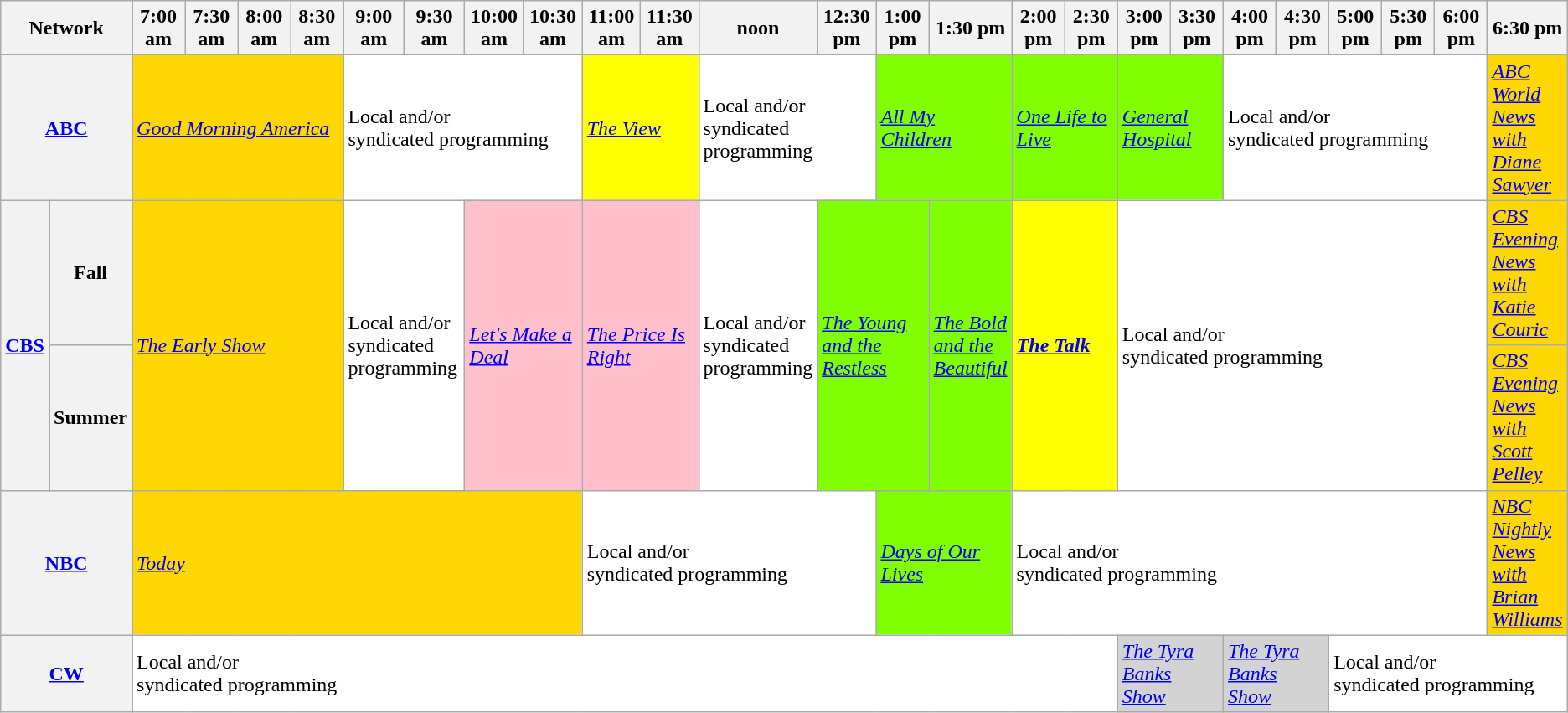<table class=wikitable>
<tr>
<th width="1.5%" bgcolor="#C0C0C0" colspan="2">Network</th>
<th width="4%" bgcolor="#C0C0C0">7:00 am</th>
<th width="4%" bgcolor="#C0C0C0">7:30 am</th>
<th width="4%" bgcolor="#C0C0C0">8:00 am</th>
<th width="4%" bgcolor="#C0C0C0">8:30 am</th>
<th width="4%" bgcolor="#C0C0C0">9:00 am</th>
<th width="4%" bgcolor="#C0C0C0">9:30 am</th>
<th width="4%" bgcolor="#C0C0C0">10:00 am</th>
<th width="4%" bgcolor="#C0C0C0">10:30 am</th>
<th width="4%" bgcolor="#C0C0C0">11:00 am</th>
<th width="4%" bgcolor="#C0C0C0">11:30 am</th>
<th width="4%" bgcolor="#C0C0C0">noon</th>
<th width="4%" bgcolor="#C0C0C0">12:30 pm</th>
<th width="4%" bgcolor="#C0C0C0">1:00 pm</th>
<th width="4%" bgcolor="#C0C0C0">1:30 pm</th>
<th width="4%" bgcolor="#C0C0C0">2:00 pm</th>
<th width="4%" bgcolor="#C0C0C0">2:30 pm</th>
<th width="4%" bgcolor="#C0C0C0">3:00 pm</th>
<th width="4%" bgcolor="#C0C0C0">3:30 pm</th>
<th width="4%" bgcolor="#C0C0C0">4:00 pm</th>
<th width="4%" bgcolor="#C0C0C0">4:30 pm</th>
<th width="4%" bgcolor="#C0C0C0">5:00 pm</th>
<th width="4%" bgcolor="#C0C0C0">5:30 pm</th>
<th width="4%" bgcolor="#C0C0C0">6:00 pm</th>
<th width="4%" bgcolor="#C0C0C0">6:30 pm</th>
</tr>
<tr>
<th bgcolor="#C0C0C0" colspan="2"><a href='#'>ABC</a></th>
<td bgcolor="gold" colspan="4"><em><a href='#'>Good Morning America</a></em></td>
<td bgcolor="white" colspan="4">Local and/or<br>syndicated programming</td>
<td bgcolor="yellow" colspan="2"><em><a href='#'>The View</a></em></td>
<td bgcolor="white" colspan="2">Local and/or<br>syndicated programming</td>
<td bgcolor="chartreuse" colspan="2"><em><a href='#'>All My Children</a></em></td>
<td bgcolor="chartreuse" colspan="2"><em><a href='#'>One Life to Live</a></em></td>
<td bgcolor="chartreuse" colspan="2"><em><a href='#'>General Hospital</a></em></td>
<td bgcolor="white" colspan="5">Local and/or<br>syndicated programming</td>
<td bgcolor="gold"><em><a href='#'>ABC World News with Diane Sawyer</a></em></td>
</tr>
<tr>
<th bgcolor="#C0C0C0" rowspan="2"><a href='#'>CBS</a></th>
<th>Fall</th>
<td bgcolor="gold" colspan="4" rowspan="2"><em><a href='#'>The Early Show</a></em></td>
<td bgcolor="white" colspan="2" rowspan="2">Local and/or<br>syndicated programming</td>
<td bgcolor="pink" colspan="2" rowspan="2"><em><a href='#'>Let's Make a Deal</a></em></td>
<td bgcolor="pink" colspan="2" rowspan="2"><em><a href='#'>The Price Is Right</a></em></td>
<td bgcolor="white" rowspan="2">Local and/or<br>syndicated programming</td>
<td bgcolor="chartreuse" colspan="2" rowspan="2"><em><a href='#'>The Young and the Restless</a></em></td>
<td bgcolor="chartreuse" rowspan="2"><em><a href='#'>The Bold and the Beautiful</a></em></td>
<td bgcolor="yellow" colspan="2" rowspan="2"><strong><em><a href='#'>The Talk</a></em></strong></td>
<td bgcolor="white" colspan="7" rowspan="2">Local and/or<br>syndicated programming</td>
<td bgcolor="gold" rowspan=1><em><a href='#'>CBS Evening News with Katie Couric</a></em></td>
</tr>
<tr>
<th>Summer</th>
<td bgcolor="gold"><em><a href='#'>CBS Evening News with Scott Pelley</a></em></td>
</tr>
<tr>
<th bgcolor="#C0C0C0" colspan="2"><a href='#'>NBC</a></th>
<td bgcolor="gold" colspan="8"><em><a href='#'>Today</a></em></td>
<td bgcolor="white" colspan="4">Local and/or<br>syndicated programming</td>
<td bgcolor="chartreuse" colspan="2"><em><a href='#'>Days of Our Lives</a></em></td>
<td bgcolor="white" colspan="9">Local and/or<br>syndicated programming</td>
<td bgcolor="gold"><em><a href='#'>NBC Nightly News with Brian Williams</a></em></td>
</tr>
<tr>
<th bgcolor="#C0C0C0" colspan="2"><a href='#'>CW</a></th>
<td bgcolor="white" colspan="16">Local and/or<br>syndicated programming</td>
<td bgcolor="lightgray" colspan="2"><em><a href='#'>The Tyra Banks Show</a></em> </td>
<td bgcolor="lightgray" colspan="2"><em><a href='#'>The Tyra Banks Show</a></em> </td>
<td bgcolor="white" colspan="4">Local and/or<br>syndicated programming</td>
</tr>
</table>
